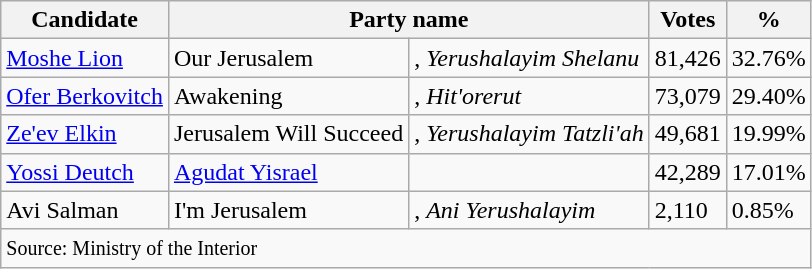<table class="wikitable sortable">
<tr>
<th>Candidate</th>
<th colspan="2">Party name</th>
<th>Votes</th>
<th>%</th>
</tr>
<tr>
<td><a href='#'>Moshe Lion</a></td>
<td>Our Jerusalem</td>
<td>, <em>Yerushalayim Shelanu</em></td>
<td>81,426</td>
<td>32.76%</td>
</tr>
<tr>
<td><a href='#'>Ofer Berkovitch</a></td>
<td>Awakening</td>
<td>, <em>Hit'orerut</em></td>
<td>73,079</td>
<td>29.40%</td>
</tr>
<tr>
<td><a href='#'>Ze'ev Elkin</a></td>
<td>Jerusalem Will Succeed</td>
<td>, <em>Yerushalayim Tatzli'ah</em></td>
<td>49,681</td>
<td>19.99%</td>
</tr>
<tr>
<td><a href='#'>Yossi Deutch</a></td>
<td><a href='#'>Agudat Yisrael</a></td>
<td></td>
<td>42,289</td>
<td>17.01%</td>
</tr>
<tr>
<td>Avi Salman</td>
<td>I'm Jerusalem</td>
<td>, <em>Ani Yerushalayim</em></td>
<td>2,110</td>
<td>0.85%</td>
</tr>
<tr class="sortbottom">
<td colspan="5"><small>Source: Ministry of the Interior</small></td>
</tr>
</table>
